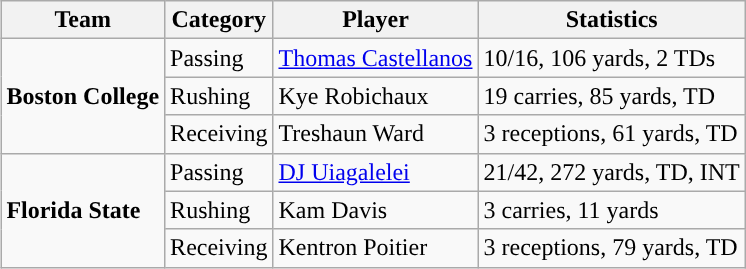<table class="wikitable" style="float: right;">
<tr>
<th>Team</th>
<th>Category</th>
<th>Player</th>
<th>Statistics</th>
</tr>
<tr>
<td rowspan=3><strong>Boston College</strong></td>
<td>Passing</td>
<td><a href='#'>Thomas Castellanos</a></td>
<td>10/16, 106 yards, 2 TDs</td>
</tr>
<tr>
<td>Rushing</td>
<td>Kye Robichaux</td>
<td>19 carries, 85 yards, TD</td>
</tr>
<tr>
<td>Receiving</td>
<td>Treshaun Ward</td>
<td>3 receptions, 61 yards, TD</td>
</tr>
<tr>
<td rowspan=3><strong>Florida State</strong></td>
<td>Passing</td>
<td><a href='#'>DJ Uiagalelei</a></td>
<td>21/42, 272 yards, TD, INT</td>
</tr>
<tr>
<td>Rushing</td>
<td>Kam Davis</td>
<td>3 carries, 11 yards</td>
</tr>
<tr>
<td>Receiving</td>
<td>Kentron Poitier</td>
<td>3 receptions, 79 yards, TD</td>
</tr>
</table>
